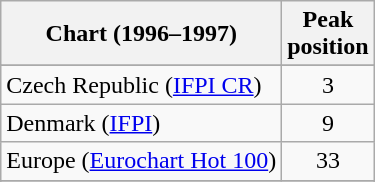<table class="wikitable sortable">
<tr>
<th>Chart (1996–1997)</th>
<th>Peak<br>position</th>
</tr>
<tr>
</tr>
<tr>
</tr>
<tr>
</tr>
<tr>
</tr>
<tr>
</tr>
<tr>
<td>Czech Republic (<a href='#'>IFPI CR</a>)</td>
<td align="center">3</td>
</tr>
<tr>
<td>Denmark (<a href='#'>IFPI</a>)</td>
<td align="center">9</td>
</tr>
<tr>
<td>Europe (<a href='#'>Eurochart Hot 100</a>)</td>
<td align="center">33</td>
</tr>
<tr>
</tr>
<tr>
</tr>
</table>
